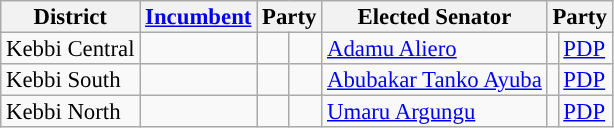<table class="sortable wikitable" style="font-size:95%;line-height:14px;">
<tr>
<th class="unsortable">District</th>
<th class="unsortable"><a href='#'>Incumbent</a></th>
<th colspan="2">Party</th>
<th class="unsortable">Elected Senator</th>
<th colspan="2">Party</th>
</tr>
<tr>
<td>Kebbi Central</td>
<td></td>
<td></td>
<td></td>
<td><a href='#'>Adamu Aliero</a></td>
<td style="background:"></td>
<td><a href='#'>PDP</a></td>
</tr>
<tr>
<td>Kebbi South</td>
<td></td>
<td></td>
<td></td>
<td><a href='#'>Abubakar Tanko Ayuba</a></td>
<td style="background:"></td>
<td><a href='#'>PDP</a></td>
</tr>
<tr>
<td>Kebbi North</td>
<td></td>
<td></td>
<td></td>
<td><a href='#'>Umaru Argungu</a></td>
<td style="background:"></td>
<td><a href='#'>PDP</a></td>
</tr>
</table>
